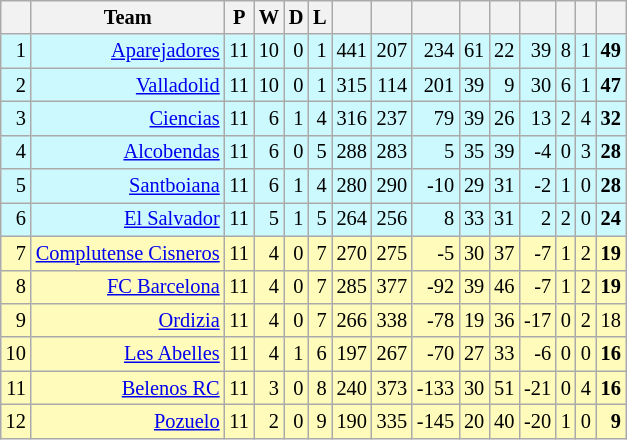<table class="wikitable sortable col2izq" style="text-align: right; font-size: 85%">
<tr>
<th></th>
<th style=min-width:9em>Team</th>
<th>P</th>
<th>W</th>
<th>D</th>
<th>L</th>
<th></th>
<th></th>
<th></th>
<th></th>
<th></th>
<th></th>
<th></th>
<th></th>
<th></th>
</tr>
<tr style="background:#CCF9FD;">
<td>1</td>
<td><a href='#'>Aparejadores</a></td>
<td>11</td>
<td>10</td>
<td>0</td>
<td>1</td>
<td>441</td>
<td>207</td>
<td>234</td>
<td>61</td>
<td>22</td>
<td>39</td>
<td>8</td>
<td>1</td>
<td><strong>49</strong></td>
</tr>
<tr style="background:#CCF9FD;">
<td>2</td>
<td><a href='#'>Valladolid</a></td>
<td>11</td>
<td>10</td>
<td>0</td>
<td>1</td>
<td>315</td>
<td>114</td>
<td>201</td>
<td>39</td>
<td>9</td>
<td>30</td>
<td>6</td>
<td>1</td>
<td><strong>47</strong></td>
</tr>
<tr style="background:#CCF9FD;">
<td>3</td>
<td><a href='#'>Ciencias</a></td>
<td>11</td>
<td>6</td>
<td>1</td>
<td>4</td>
<td>316</td>
<td>237</td>
<td>79</td>
<td>39</td>
<td>26</td>
<td>13</td>
<td>2</td>
<td>4</td>
<td><strong>32</strong></td>
</tr>
<tr style="background:#CCF9FD;">
<td>4</td>
<td><a href='#'>Alcobendas</a></td>
<td>11</td>
<td>6</td>
<td>0</td>
<td>5</td>
<td>288</td>
<td>283</td>
<td>5</td>
<td>35</td>
<td>39</td>
<td>-4</td>
<td>0</td>
<td>3</td>
<td><strong>28</strong></td>
</tr>
<tr style="background:#CCF9FD;">
<td>5</td>
<td><a href='#'>Santboiana</a></td>
<td>11</td>
<td>6</td>
<td>1</td>
<td>4</td>
<td>280</td>
<td>290</td>
<td>-10</td>
<td>29</td>
<td>31</td>
<td>-2</td>
<td>1</td>
<td>0</td>
<td><strong>28</strong></td>
</tr>
<tr style="background:#CCF9FD;">
<td>6</td>
<td><a href='#'>El Salvador</a></td>
<td>11</td>
<td>5</td>
<td>1</td>
<td>5</td>
<td>264</td>
<td>256</td>
<td>8</td>
<td>33</td>
<td>31</td>
<td>2</td>
<td>2</td>
<td>0</td>
<td><strong>24</strong></td>
</tr>
<tr style="background:#FEFBBB;">
<td>7</td>
<td><a href='#'>Complutense Cisneros</a></td>
<td>11</td>
<td>4</td>
<td>0</td>
<td>7</td>
<td>270</td>
<td>275</td>
<td>-5</td>
<td>30</td>
<td>37</td>
<td>-7</td>
<td>1</td>
<td>2</td>
<td><strong>19</strong></td>
</tr>
<tr style="background:#FEFBBB;">
<td>8</td>
<td><a href='#'>FC Barcelona</a></td>
<td>11</td>
<td>4</td>
<td>0</td>
<td>7</td>
<td>285</td>
<td>377</td>
<td>-92</td>
<td>39</td>
<td>46</td>
<td>-7</td>
<td>1</td>
<td>2</td>
<td><strong>19</strong></td>
</tr>
<tr style="background:#FEFBBB;">
<td>9</td>
<td><a href='#'>Ordizia</a></td>
<td>11</td>
<td>4</td>
<td>0</td>
<td>7</td>
<td>266</td>
<td>338</td>
<td>-78</td>
<td>19</td>
<td>36</td>
<td>-17</td>
<td>0</td>
<td>2</td>
<td>18</td>
</tr>
<tr style="background:#FEFBBB;">
<td>10</td>
<td><a href='#'>Les Abelles</a></td>
<td>11</td>
<td>4</td>
<td>1</td>
<td>6</td>
<td>197</td>
<td>267</td>
<td>-70</td>
<td>27</td>
<td>33</td>
<td>-6</td>
<td>0</td>
<td>0</td>
<td><strong>16</strong></td>
</tr>
<tr style="background:#FEFBBB;">
<td>11</td>
<td><a href='#'>Belenos RC</a></td>
<td>11</td>
<td>3</td>
<td>0</td>
<td>8</td>
<td>240</td>
<td>373</td>
<td>-133</td>
<td>30</td>
<td>51</td>
<td>-21</td>
<td>0</td>
<td>4</td>
<td><strong>16</strong></td>
</tr>
<tr style="background:#FEFBBB;">
<td>12</td>
<td><a href='#'>Pozuelo</a></td>
<td>11</td>
<td>2</td>
<td>0</td>
<td>9</td>
<td>190</td>
<td>335</td>
<td>-145</td>
<td>20</td>
<td>40</td>
<td>-20</td>
<td>1</td>
<td>0</td>
<td><strong>9</strong></td>
</tr>
</table>
